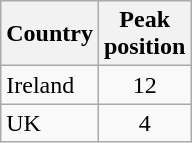<table class="wikitable">
<tr>
<th>Country</th>
<th>Peak<br>position</th>
</tr>
<tr>
<td>Ireland </td>
<td align="center">12</td>
</tr>
<tr>
<td>UK</td>
<td align="center">4</td>
</tr>
</table>
